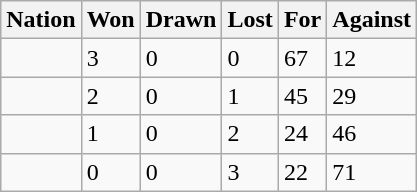<table class="wikitable">
<tr>
<th>Nation</th>
<th>Won</th>
<th>Drawn</th>
<th>Lost</th>
<th>For</th>
<th>Against</th>
</tr>
<tr>
<td></td>
<td>3</td>
<td>0</td>
<td>0</td>
<td>67</td>
<td>12</td>
</tr>
<tr>
<td></td>
<td>2</td>
<td>0</td>
<td>1</td>
<td>45</td>
<td>29</td>
</tr>
<tr>
<td></td>
<td>1</td>
<td>0</td>
<td>2</td>
<td>24</td>
<td>46</td>
</tr>
<tr>
<td></td>
<td>0</td>
<td>0</td>
<td>3</td>
<td>22</td>
<td>71</td>
</tr>
</table>
